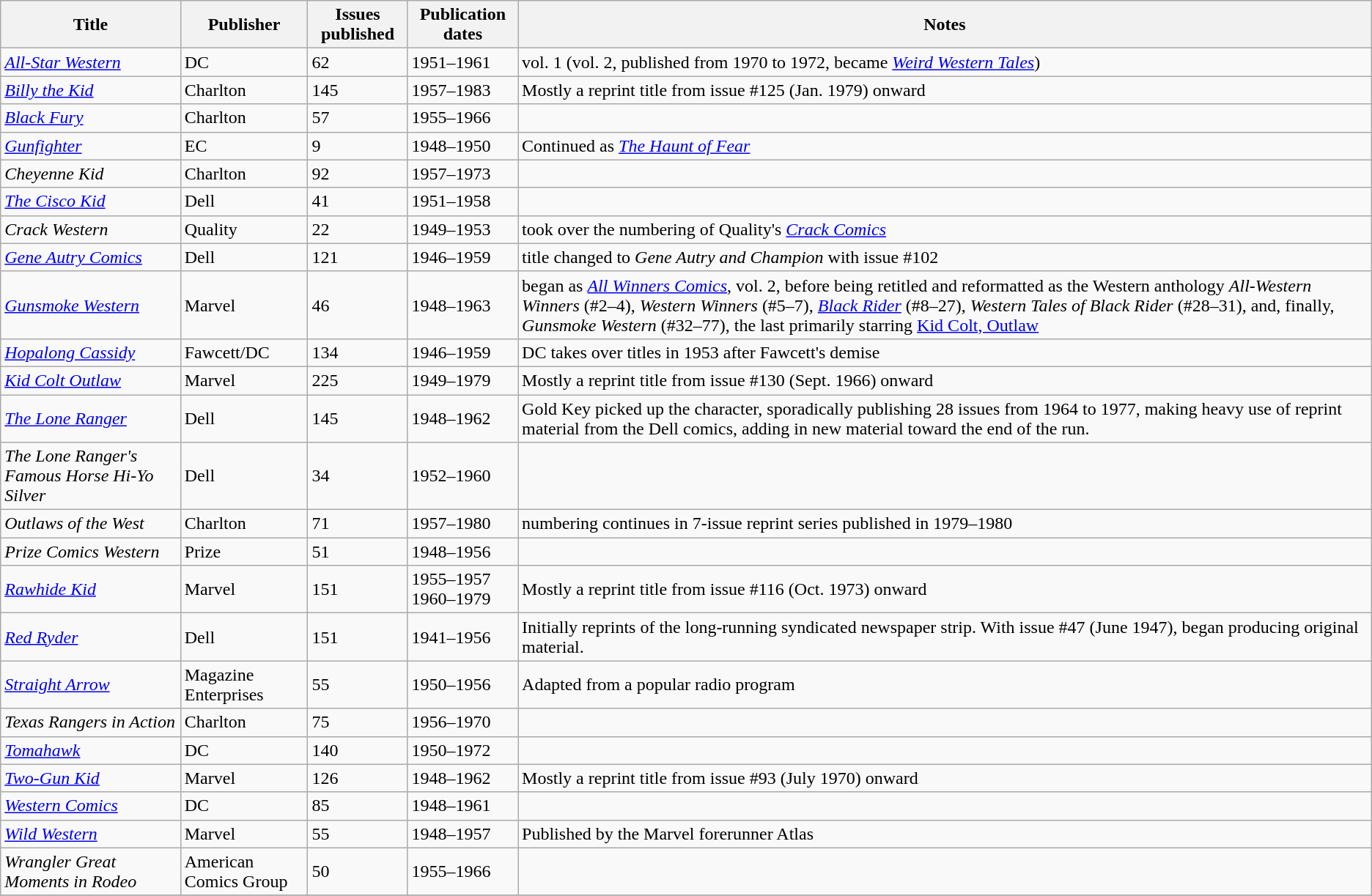<table class="wikitable sortable">
<tr>
<th>Title</th>
<th>Publisher</th>
<th>Issues published</th>
<th>Publication dates</th>
<th>Notes</th>
</tr>
<tr>
<td><em><a href='#'>All-Star Western</a></em></td>
<td>DC</td>
<td>62</td>
<td>1951–1961</td>
<td>vol. 1 (vol. 2, published from 1970 to 1972, became <em><a href='#'>Weird Western Tales</a></em>)</td>
</tr>
<tr>
<td><em><a href='#'>Billy the Kid</a></em></td>
<td>Charlton</td>
<td>145</td>
<td>1957–1983</td>
<td>Mostly a reprint title from issue #125 (Jan. 1979) onward</td>
</tr>
<tr>
<td><em><a href='#'>Black Fury</a></em></td>
<td>Charlton</td>
<td>57</td>
<td>1955–1966</td>
<td></td>
</tr>
<tr>
<td><em><a href='#'>Gunfighter</a></em></td>
<td>EC</td>
<td>9</td>
<td>1948–1950</td>
<td>Continued as <em><a href='#'>The Haunt of Fear</a></em></td>
</tr>
<tr>
<td><em>Cheyenne Kid</em></td>
<td>Charlton</td>
<td>92</td>
<td>1957–1973</td>
<td></td>
</tr>
<tr>
<td><em><a href='#'>The Cisco Kid</a></em></td>
<td>Dell</td>
<td>41</td>
<td>1951–1958</td>
<td></td>
</tr>
<tr>
<td><em>Crack Western</em></td>
<td>Quality</td>
<td>22</td>
<td>1949–1953</td>
<td>took over the numbering of Quality's <em><a href='#'>Crack Comics</a></em></td>
</tr>
<tr>
<td><em><a href='#'>Gene Autry Comics</a></em></td>
<td>Dell</td>
<td>121</td>
<td>1946–1959</td>
<td>title changed to <em>Gene Autry and Champion</em> with issue #102</td>
</tr>
<tr>
<td><em><a href='#'>Gunsmoke Western</a></em></td>
<td>Marvel</td>
<td>46</td>
<td>1948–1963</td>
<td>began as <em><a href='#'>All Winners Comics</a></em>, vol. 2, before being retitled and reformatted as the Western anthology <em>All-Western Winners</em> (#2–4), <em>Western Winners</em> (#5–7), <em><a href='#'>Black Rider</a></em> (#8–27), <em>Western Tales of Black Rider</em> (#28–31), and, finally, <em>Gunsmoke Western</em> (#32–77), the last primarily starring <a href='#'>Kid Colt, Outlaw</a></td>
</tr>
<tr>
<td><em><a href='#'>Hopalong Cassidy</a></em></td>
<td>Fawcett/DC</td>
<td>134</td>
<td>1946–1959</td>
<td>DC takes over titles in 1953 after Fawcett's demise</td>
</tr>
<tr>
<td><em><a href='#'>Kid Colt Outlaw</a></em></td>
<td>Marvel</td>
<td>225</td>
<td>1949–1979</td>
<td>Mostly a reprint title from issue #130 (Sept. 1966) onward</td>
</tr>
<tr>
<td><em><a href='#'>The Lone Ranger</a></em></td>
<td>Dell</td>
<td>145</td>
<td>1948–1962</td>
<td>Gold Key picked up the character, sporadically publishing 28 issues from 1964 to 1977, making heavy use of reprint material from the Dell comics, adding in new material toward the end of the run.</td>
</tr>
<tr>
<td><em>The Lone Ranger's Famous Horse Hi-Yo Silver</em></td>
<td>Dell</td>
<td>34</td>
<td>1952–1960</td>
<td></td>
</tr>
<tr>
<td><em>Outlaws of the West</em></td>
<td>Charlton</td>
<td>71</td>
<td>1957–1980</td>
<td>numbering continues in 7-issue reprint series published in 1979–1980</td>
</tr>
<tr>
<td><em>Prize Comics Western</em></td>
<td>Prize</td>
<td>51</td>
<td>1948–1956</td>
<td></td>
</tr>
<tr>
<td><em><a href='#'>Rawhide Kid</a></em></td>
<td>Marvel</td>
<td>151</td>
<td>1955–1957<br>1960–1979</td>
<td>Mostly a reprint title from issue #116 (Oct. 1973) onward</td>
</tr>
<tr>
<td><em><a href='#'>Red Ryder</a></em></td>
<td>Dell</td>
<td>151</td>
<td>1941–1956</td>
<td>Initially reprints of the long-running syndicated newspaper strip. With issue #47 (June 1947), began producing original material.</td>
</tr>
<tr>
<td><em><a href='#'>Straight Arrow</a></em></td>
<td>Magazine Enterprises</td>
<td>55</td>
<td>1950–1956</td>
<td>Adapted from a popular radio program</td>
</tr>
<tr>
<td><em>Texas Rangers in Action</em></td>
<td>Charlton</td>
<td>75</td>
<td>1956–1970</td>
<td></td>
</tr>
<tr>
<td><em><a href='#'>Tomahawk</a></em></td>
<td>DC</td>
<td>140</td>
<td>1950–1972</td>
<td></td>
</tr>
<tr>
<td><em><a href='#'>Two-Gun Kid</a></em></td>
<td>Marvel</td>
<td>126</td>
<td>1948–1962</td>
<td>Mostly a reprint title from issue #93 (July 1970) onward</td>
</tr>
<tr>
<td><em><a href='#'>Western Comics</a></em></td>
<td>DC</td>
<td>85</td>
<td>1948–1961</td>
<td></td>
</tr>
<tr>
<td><em><a href='#'>Wild Western</a></em></td>
<td>Marvel</td>
<td>55</td>
<td>1948–1957</td>
<td>Published by the Marvel forerunner Atlas</td>
</tr>
<tr>
<td><em>Wrangler Great Moments in Rodeo</em></td>
<td>American Comics Group</td>
<td>50</td>
<td>1955–1966</td>
<td></td>
</tr>
<tr>
</tr>
</table>
